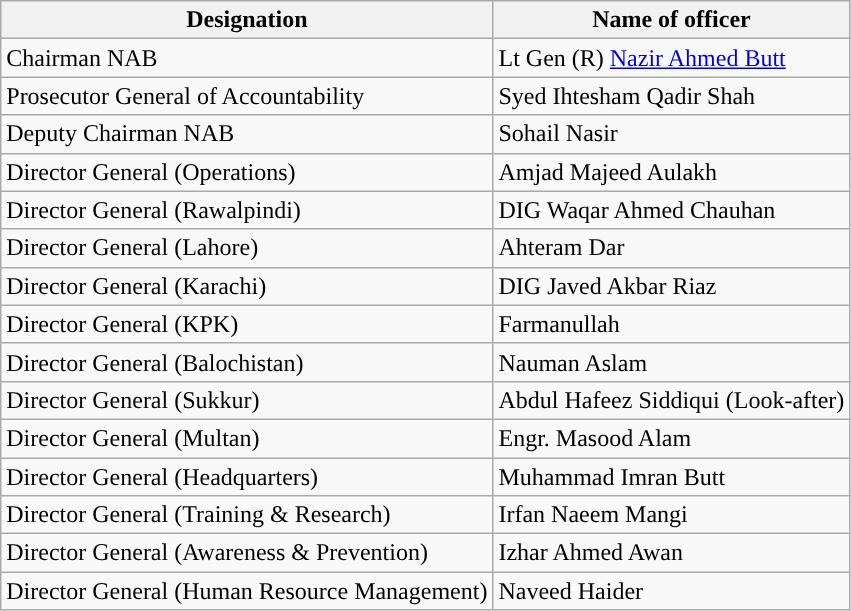<table class="wikitable">
<tr>
<th align=center>Designation</th>
<th align=center>Name of officer</th>
</tr>
<tr>
<td>Chairman NAB</td>
<td>Lt Gen (R) <a href='#'>Nazir Ahmed Butt</a></td>
</tr>
<tr>
<td>Prosecutor General of Accountability</td>
<td>Syed Ihtesham Qadir Shah</td>
</tr>
<tr>
<td>Deputy Chairman NAB</td>
<td>Sohail Nasir</td>
</tr>
<tr>
<td>Director General (Operations)</td>
<td>Amjad Majeed Aulakh </td>
</tr>
<tr>
<td>Director General (Rawalpindi)</td>
<td>DIG Waqar Ahmed Chauhan</td>
</tr>
<tr>
<td>Director General (Lahore)</td>
<td>Ahteram Dar </td>
</tr>
<tr>
<td>Director General (Karachi)</td>
<td>DIG Javed Akbar Riaz </td>
</tr>
<tr>
<td>Director General (KPK)</td>
<td>Farmanullah</td>
</tr>
<tr>
<td>Director General (Balochistan)</td>
<td>Nauman Aslam </td>
</tr>
<tr>
<td>Director General (Sukkur)</td>
<td>Abdul Hafeez Siddiqui (Look-after)</td>
</tr>
<tr>
<td>Director General (Multan)</td>
<td>Engr. Masood Alam </td>
</tr>
<tr>
<td>Director General (Headquarters)</td>
<td>Muhammad Imran Butt</td>
</tr>
<tr>
<td>Director General (Training & Research)</td>
<td>Irfan Naeem Mangi </td>
</tr>
<tr>
<td>Director General (Awareness & Prevention)</td>
<td>Izhar Ahmed Awan</td>
</tr>
<tr>
<td>Director General (Human Resource Management)</td>
<td>Naveed Haider </td>
</tr>
</table>
